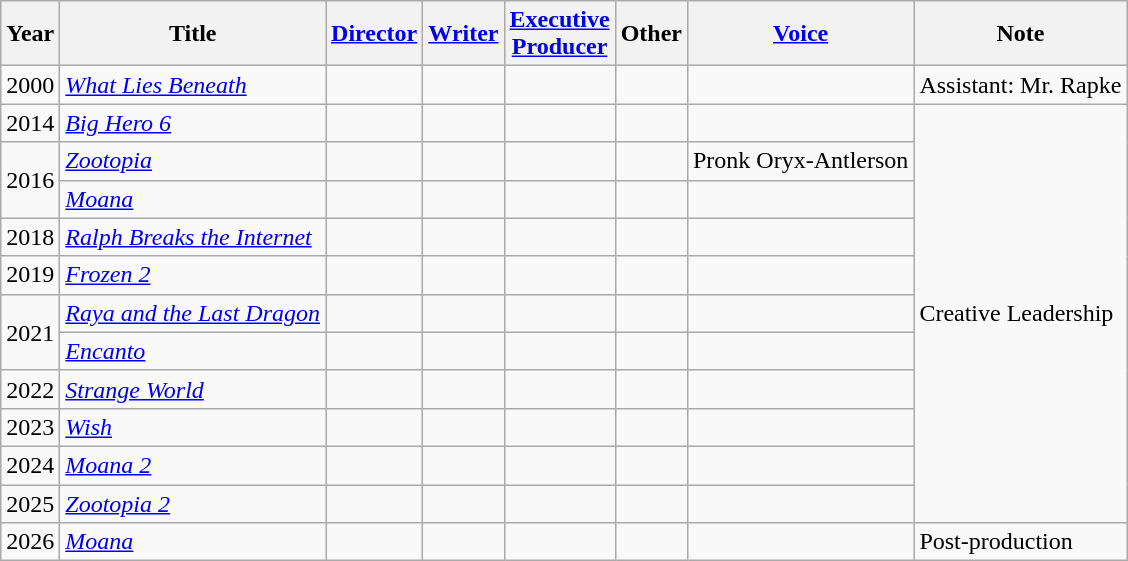<table class="wikitable">
<tr>
<th>Year</th>
<th>Title</th>
<th><a href='#'>Director</a></th>
<th><a href='#'>Writer</a></th>
<th><a href='#'>Executive<br>Producer</a></th>
<th>Other</th>
<th><a href='#'>Voice</a></th>
<th>Note</th>
</tr>
<tr>
<td>2000</td>
<td><em><a href='#'>What Lies Beneath</a></em></td>
<td></td>
<td></td>
<td></td>
<td></td>
<td></td>
<td>Assistant: Mr. Rapke</td>
</tr>
<tr>
<td>2014</td>
<td><em><a href='#'>Big Hero 6</a></em></td>
<td></td>
<td></td>
<td></td>
<td></td>
<td></td>
<td rowspan="11">Creative Leadership</td>
</tr>
<tr>
<td rowspan="2">2016</td>
<td><em><a href='#'>Zootopia</a></em></td>
<td></td>
<td></td>
<td></td>
<td></td>
<td>Pronk Oryx-Antlerson</td>
</tr>
<tr>
<td><em><a href='#'>Moana</a></em></td>
<td></td>
<td></td>
<td></td>
<td></td>
<td></td>
</tr>
<tr>
<td>2018</td>
<td><em><a href='#'>Ralph Breaks the Internet</a></em></td>
<td></td>
<td></td>
<td></td>
<td></td>
<td></td>
</tr>
<tr>
<td>2019</td>
<td><em><a href='#'>Frozen 2</a></em></td>
<td></td>
<td></td>
<td></td>
<td></td>
<td></td>
</tr>
<tr>
<td rowspan="2">2021</td>
<td><em><a href='#'>Raya and the Last Dragon</a></em></td>
<td></td>
<td></td>
<td></td>
<td></td>
<td></td>
</tr>
<tr>
<td><em><a href='#'>Encanto</a></em></td>
<td></td>
<td></td>
<td></td>
<td></td>
<td></td>
</tr>
<tr>
<td>2022</td>
<td><em><a href='#'>Strange World</a></em></td>
<td></td>
<td></td>
<td></td>
<td></td>
<td></td>
</tr>
<tr>
<td>2023</td>
<td><em><a href='#'>Wish</a></em></td>
<td></td>
<td></td>
<td></td>
<td></td>
<td></td>
</tr>
<tr>
<td>2024</td>
<td><em><a href='#'>Moana 2</a></em></td>
<td></td>
<td></td>
<td></td>
<td></td>
<td></td>
</tr>
<tr>
<td>2025</td>
<td><em><a href='#'>Zootopia 2</a></em></td>
<td></td>
<td></td>
<td></td>
<td></td>
<td></td>
</tr>
<tr>
<td>2026</td>
<td><em><a href='#'>Moana</a></em></td>
<td></td>
<td></td>
<td></td>
<td></td>
<td></td>
<td>Post-production</td>
</tr>
</table>
